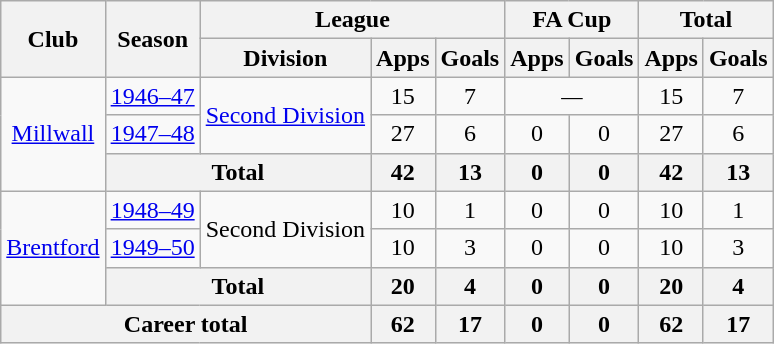<table class="wikitable" style="text-align: center;">
<tr>
<th rowspan="2">Club</th>
<th rowspan="2">Season</th>
<th colspan="3">League</th>
<th colspan="2">FA Cup</th>
<th colspan="2">Total</th>
</tr>
<tr>
<th>Division</th>
<th>Apps</th>
<th>Goals</th>
<th>Apps</th>
<th>Goals</th>
<th>Apps</th>
<th>Goals</th>
</tr>
<tr>
<td rowspan="3"><a href='#'>Millwall</a></td>
<td><a href='#'>1946–47</a></td>
<td rowspan="2"><a href='#'>Second Division</a></td>
<td>15</td>
<td>7</td>
<td colspan="2"><em>—</em></td>
<td>15</td>
<td>7</td>
</tr>
<tr>
<td><a href='#'>1947–48</a></td>
<td>27</td>
<td>6</td>
<td>0</td>
<td>0</td>
<td>27</td>
<td>6</td>
</tr>
<tr>
<th colspan="2">Total</th>
<th>42</th>
<th>13</th>
<th>0</th>
<th>0</th>
<th>42</th>
<th>13</th>
</tr>
<tr>
<td rowspan="3"><a href='#'>Brentford</a></td>
<td><a href='#'>1948–49</a></td>
<td rowspan="2">Second Division</td>
<td>10</td>
<td>1</td>
<td>0</td>
<td>0</td>
<td>10</td>
<td>1</td>
</tr>
<tr>
<td><a href='#'>1949–50</a></td>
<td>10</td>
<td>3</td>
<td>0</td>
<td>0</td>
<td>10</td>
<td>3</td>
</tr>
<tr>
<th colspan="2">Total</th>
<th>20</th>
<th>4</th>
<th>0</th>
<th>0</th>
<th>20</th>
<th>4</th>
</tr>
<tr>
<th colspan="3">Career total</th>
<th>62</th>
<th>17</th>
<th>0</th>
<th>0</th>
<th>62</th>
<th>17</th>
</tr>
</table>
